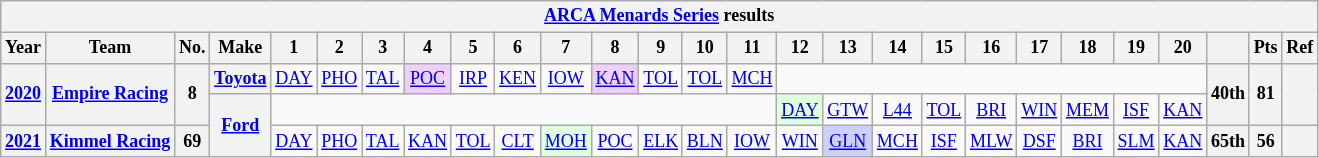<table class="wikitable" style="text-align:center; font-size:75%">
<tr>
<th colspan="27"><a href='#'>ARCA Menards Series</a> results</th>
</tr>
<tr>
<th>Year</th>
<th>Team</th>
<th>No.</th>
<th>Make</th>
<th>1</th>
<th>2</th>
<th>3</th>
<th>4</th>
<th>5</th>
<th>6</th>
<th>7</th>
<th>8</th>
<th>9</th>
<th>10</th>
<th>11</th>
<th>12</th>
<th>13</th>
<th>14</th>
<th>15</th>
<th>16</th>
<th>17</th>
<th>18</th>
<th>19</th>
<th>20</th>
<th></th>
<th>Pts</th>
<th>Ref</th>
</tr>
<tr>
<th rowspan="2"><a href='#'>2020</a></th>
<th rowspan="2"><a href='#'>Empire Racing</a></th>
<th rowspan="2">8</th>
<th><a href='#'>Toyota</a></th>
<td><a href='#'>DAY</a></td>
<td><a href='#'>PHO</a></td>
<td><a href='#'>TAL</a></td>
<td style="background:#EFCFFF;"><a href='#'>POC</a><br></td>
<td><a href='#'>IRP</a></td>
<td><a href='#'>KEN</a></td>
<td><a href='#'>IOW</a></td>
<td style="background:#EFCFFF;"><a href='#'>KAN</a><br></td>
<td><a href='#'>TOL</a></td>
<td><a href='#'>TOL</a></td>
<td><a href='#'>MCH</a></td>
<td colspan="9"></td>
<th rowspan="2">40th</th>
<th rowspan="2">81</th>
<th rowspan="2"></th>
</tr>
<tr>
<th rowspan="2"><a href='#'>Ford</a></th>
<td colspan="11"></td>
<td style="background:#DFFFDF;"><a href='#'>DAY</a><br></td>
<td><a href='#'>GTW</a></td>
<td><a href='#'>L44</a></td>
<td><a href='#'>TOL</a></td>
<td><a href='#'>BRI</a></td>
<td><a href='#'>WIN</a></td>
<td><a href='#'>MEM</a></td>
<td><a href='#'>ISF</a></td>
<td><a href='#'>KAN</a></td>
</tr>
<tr>
<th><a href='#'>2021</a></th>
<th><a href='#'>Kimmel Racing</a></th>
<th>69</th>
<td><a href='#'>DAY</a></td>
<td><a href='#'>PHO</a></td>
<td><a href='#'>TAL</a></td>
<td><a href='#'>KAN</a></td>
<td><a href='#'>TOL</a></td>
<td><a href='#'>CLT</a></td>
<td style="background:#DFFFDF;"><a href='#'>MOH</a><br></td>
<td><a href='#'>POC</a></td>
<td><a href='#'>ELK</a></td>
<td><a href='#'>BLN</a></td>
<td><a href='#'>IOW</a></td>
<td><a href='#'>WIN</a></td>
<td style="background:#CFCFFF;"><a href='#'>GLN</a><br></td>
<td><a href='#'>MCH</a></td>
<td><a href='#'>ISF</a></td>
<td><a href='#'>MLW</a></td>
<td><a href='#'>DSF</a></td>
<td><a href='#'>BRI</a></td>
<td><a href='#'>SLM</a></td>
<td><a href='#'>KAN</a></td>
<th>65th</th>
<th>56</th>
<th></th>
</tr>
</table>
